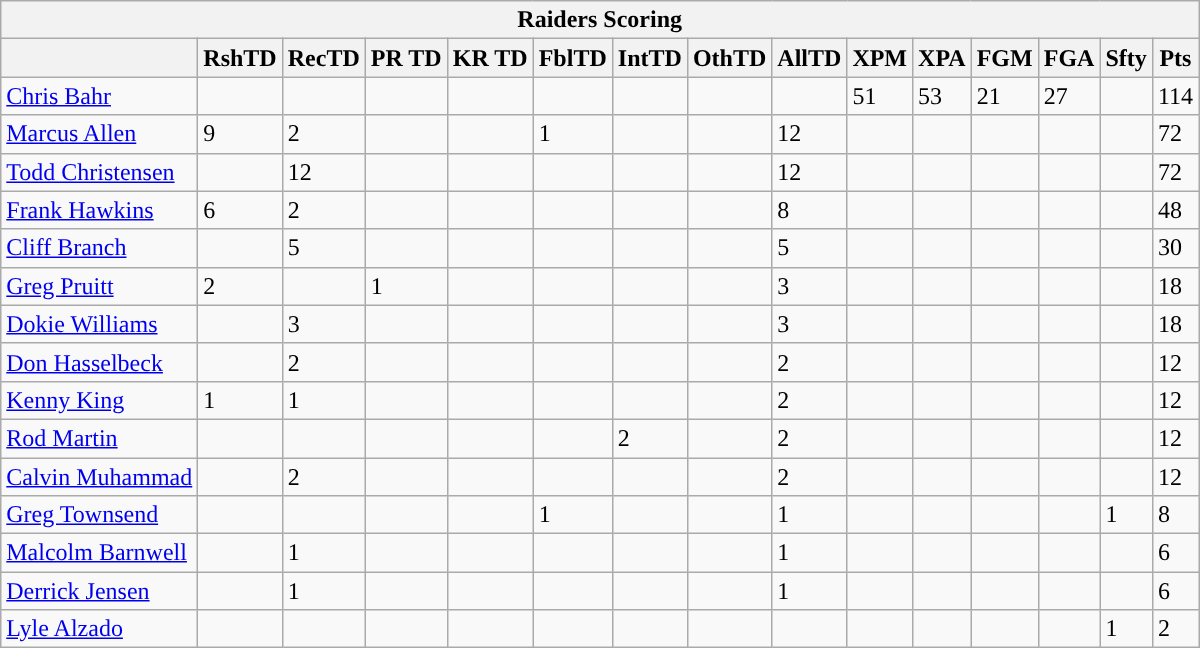<table class="wikitable">
<tr>
<th colspan="15">Raiders Scoring</th>
</tr>
<tr>
<th></th>
<th>RshTD</th>
<th>RecTD</th>
<th>PR TD</th>
<th>KR TD</th>
<th>FblTD</th>
<th>IntTD</th>
<th>OthTD</th>
<th>AllTD</th>
<th>XPM</th>
<th>XPA</th>
<th>FGM</th>
<th>FGA</th>
<th>Sfty</th>
<th>Pts</th>
</tr>
<tr>
<td><a href='#'>Chris Bahr</a></td>
<td></td>
<td></td>
<td></td>
<td></td>
<td></td>
<td></td>
<td></td>
<td></td>
<td>51</td>
<td>53</td>
<td>21</td>
<td>27</td>
<td></td>
<td>114</td>
</tr>
<tr>
<td><a href='#'>Marcus Allen</a></td>
<td>9</td>
<td>2</td>
<td></td>
<td></td>
<td>1</td>
<td></td>
<td></td>
<td>12</td>
<td></td>
<td></td>
<td></td>
<td></td>
<td></td>
<td>72</td>
</tr>
<tr>
<td><a href='#'>Todd Christensen</a></td>
<td></td>
<td>12</td>
<td></td>
<td></td>
<td></td>
<td></td>
<td></td>
<td>12</td>
<td></td>
<td></td>
<td></td>
<td></td>
<td></td>
<td>72</td>
</tr>
<tr>
<td><a href='#'>Frank Hawkins</a></td>
<td>6</td>
<td>2</td>
<td></td>
<td></td>
<td></td>
<td></td>
<td></td>
<td>8</td>
<td></td>
<td></td>
<td></td>
<td></td>
<td></td>
<td>48</td>
</tr>
<tr>
<td><a href='#'>Cliff Branch</a></td>
<td></td>
<td>5</td>
<td></td>
<td></td>
<td></td>
<td></td>
<td></td>
<td>5</td>
<td></td>
<td></td>
<td></td>
<td></td>
<td></td>
<td>30</td>
</tr>
<tr>
<td><a href='#'>Greg Pruitt</a></td>
<td>2</td>
<td></td>
<td>1</td>
<td></td>
<td></td>
<td></td>
<td></td>
<td>3</td>
<td></td>
<td></td>
<td></td>
<td></td>
<td></td>
<td>18</td>
</tr>
<tr>
<td><a href='#'>Dokie Williams</a></td>
<td></td>
<td>3</td>
<td></td>
<td></td>
<td></td>
<td></td>
<td></td>
<td>3</td>
<td></td>
<td></td>
<td></td>
<td></td>
<td></td>
<td>18</td>
</tr>
<tr>
<td><a href='#'>Don Hasselbeck</a></td>
<td></td>
<td>2</td>
<td></td>
<td></td>
<td></td>
<td></td>
<td></td>
<td>2</td>
<td></td>
<td></td>
<td></td>
<td></td>
<td></td>
<td>12</td>
</tr>
<tr>
<td><a href='#'>Kenny King</a></td>
<td>1</td>
<td>1</td>
<td></td>
<td></td>
<td></td>
<td></td>
<td></td>
<td>2</td>
<td></td>
<td></td>
<td></td>
<td></td>
<td></td>
<td>12</td>
</tr>
<tr>
<td><a href='#'>Rod Martin</a></td>
<td></td>
<td></td>
<td></td>
<td></td>
<td></td>
<td>2</td>
<td></td>
<td>2</td>
<td></td>
<td></td>
<td></td>
<td></td>
<td></td>
<td>12</td>
</tr>
<tr>
<td><a href='#'>Calvin Muhammad</a></td>
<td></td>
<td>2</td>
<td></td>
<td></td>
<td></td>
<td></td>
<td></td>
<td>2</td>
<td></td>
<td></td>
<td></td>
<td></td>
<td></td>
<td>12</td>
</tr>
<tr>
<td><a href='#'>Greg Townsend</a></td>
<td></td>
<td></td>
<td></td>
<td></td>
<td>1</td>
<td></td>
<td></td>
<td>1</td>
<td></td>
<td></td>
<td></td>
<td></td>
<td>1</td>
<td>8</td>
</tr>
<tr>
<td><a href='#'>Malcolm Barnwell</a></td>
<td></td>
<td>1</td>
<td></td>
<td></td>
<td></td>
<td></td>
<td></td>
<td>1</td>
<td></td>
<td></td>
<td></td>
<td></td>
<td></td>
<td>6</td>
</tr>
<tr>
<td><a href='#'>Derrick Jensen</a></td>
<td></td>
<td>1</td>
<td></td>
<td></td>
<td></td>
<td></td>
<td></td>
<td>1</td>
<td></td>
<td></td>
<td></td>
<td></td>
<td></td>
<td>6</td>
</tr>
<tr>
<td><a href='#'>Lyle Alzado</a></td>
<td></td>
<td></td>
<td></td>
<td></td>
<td></td>
<td></td>
<td></td>
<td></td>
<td></td>
<td></td>
<td></td>
<td></td>
<td>1</td>
<td>2</td>
</tr>
</table>
